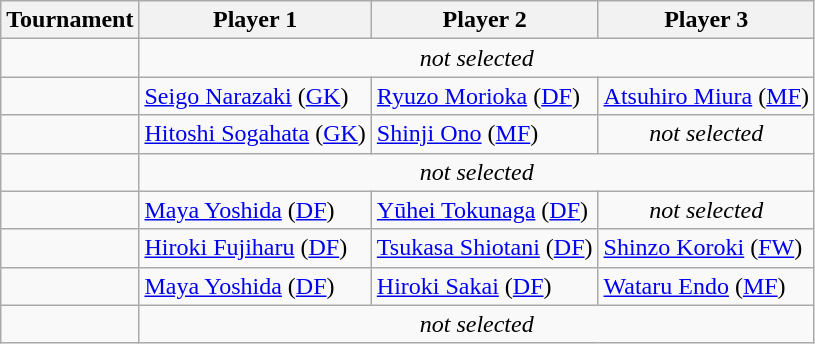<table class="wikitable">
<tr>
<th>Tournament</th>
<th>Player 1</th>
<th>Player 2</th>
<th>Player 3</th>
</tr>
<tr>
<td></td>
<td colspan="3" align="center"><em>not selected</em></td>
</tr>
<tr>
<td></td>
<td><a href='#'>Seigo Narazaki</a> (<a href='#'>GK</a>)</td>
<td><a href='#'>Ryuzo Morioka</a> (<a href='#'>DF</a>)</td>
<td><a href='#'>Atsuhiro Miura</a> (<a href='#'>MF</a>)</td>
</tr>
<tr>
<td></td>
<td><a href='#'>Hitoshi Sogahata</a> (<a href='#'>GK</a>)</td>
<td><a href='#'>Shinji Ono</a> (<a href='#'>MF</a>)</td>
<td align="center"><em>not selected</em></td>
</tr>
<tr>
<td></td>
<td colspan="3" align="center"><em>not selected</em></td>
</tr>
<tr>
<td></td>
<td><a href='#'>Maya Yoshida</a> (<a href='#'>DF</a>)</td>
<td><a href='#'>Yūhei Tokunaga</a> (<a href='#'>DF</a>)</td>
<td align="center"><em>not selected</em></td>
</tr>
<tr>
<td></td>
<td><a href='#'>Hiroki Fujiharu</a> (<a href='#'>DF</a>)</td>
<td><a href='#'>Tsukasa Shiotani</a> (<a href='#'>DF</a>)</td>
<td><a href='#'>Shinzo Koroki</a> (<a href='#'>FW</a>)</td>
</tr>
<tr>
<td></td>
<td><a href='#'>Maya Yoshida</a> (<a href='#'>DF</a>)</td>
<td><a href='#'>Hiroki Sakai</a> (<a href='#'>DF</a>)</td>
<td><a href='#'>Wataru Endo</a> (<a href='#'>MF</a>)</td>
</tr>
<tr>
<td></td>
<td colspan="3" align="center"><em>not selected</em></td>
</tr>
</table>
